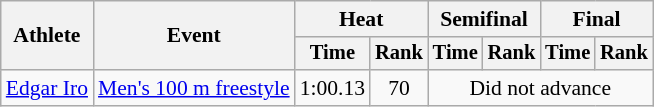<table class=wikitable style="font-size:90%">
<tr>
<th rowspan="2">Athlete</th>
<th rowspan="2">Event</th>
<th colspan="2">Heat</th>
<th colspan="2">Semifinal</th>
<th colspan="2">Final</th>
</tr>
<tr style="font-size:95%">
<th>Time</th>
<th>Rank</th>
<th>Time</th>
<th>Rank</th>
<th>Time</th>
<th>Rank</th>
</tr>
<tr align=center>
<td align=left><a href='#'>Edgar Iro</a></td>
<td align=left><a href='#'>Men's 100 m freestyle</a></td>
<td>1:00.13</td>
<td>70</td>
<td colspan="4">Did not advance</td>
</tr>
</table>
